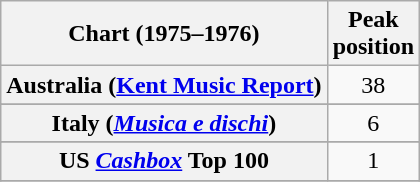<table class="wikitable sortable plainrowheaders" style="text-align:center">
<tr>
<th scope="col">Chart (1975–1976)</th>
<th scope="col">Peak<br>position</th>
</tr>
<tr>
<th scope="row">Australia (<a href='#'>Kent Music Report</a>)</th>
<td>38</td>
</tr>
<tr>
</tr>
<tr>
</tr>
<tr>
</tr>
<tr>
</tr>
<tr>
</tr>
<tr>
<th scope=row>Italy (<em><a href='#'>Musica e dischi</a></em>)</th>
<td>6</td>
</tr>
<tr>
</tr>
<tr>
</tr>
<tr>
</tr>
<tr>
</tr>
<tr>
</tr>
<tr>
</tr>
<tr>
</tr>
<tr>
<th scope="row">US <em><a href='#'>Cashbox</a></em> Top 100</th>
<td>1</td>
</tr>
<tr>
</tr>
</table>
